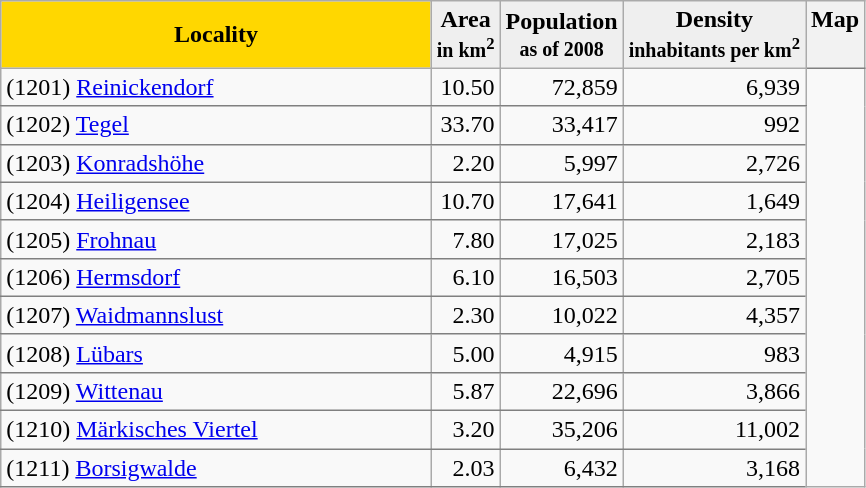<table class="sortable wikitable" style="float:left;">
<tr>
<th style="background:gold;">Locality</th>
<th style="background:#efefef;">Area <br><small>in km<sup>2</sup></small></th>
<th style="background:#efefef;">Population <br><small>as of 2008</small></th>
<th style="background:#efefef;">Density <small><br>inhabitants per km<sup>2</sup></small></th>
<th rowspan"11"  style="border-bottom:1px solid gray; vertical-align:top;" class="unsortable">Map</th>
</tr>
<tr>
<td style="border-bottom:1px solid gray;"> (1201) <a href='#'>Reinickendorf</a></td>
<td style="border-bottom:1px solid gray; text-align:right;">10.50</td>
<td style="border-bottom:1px solid gray; text-align:right;">72,859</td>
<td style="border-bottom:1px solid gray; text-align:right;">6,939</td>
<td rowspan="11"></td>
</tr>
<tr>
<td style="border-bottom:1px solid gray;"> (1202) <a href='#'>Tegel</a></td>
<td style="border-bottom:1px solid gray; text-align:right;">33.70</td>
<td style="border-bottom:1px solid gray; text-align:right;">33,417</td>
<td style="border-bottom:1px solid gray; text-align:right;">992</td>
</tr>
<tr>
<td style="border-bottom:1px solid gray;"> (1203) <a href='#'>Konradshöhe</a></td>
<td style="border-bottom:1px solid gray; text-align:right;">2.20</td>
<td style="border-bottom:1px solid gray; text-align:right;">5,997</td>
<td style="border-bottom:1px solid gray; text-align:right;">2,726</td>
</tr>
<tr>
<td style="border-bottom:1px solid gray;"> (1204) <a href='#'>Heiligensee</a></td>
<td style="border-bottom:1px solid gray; text-align:right;">10.70</td>
<td style="border-bottom:1px solid gray; text-align:right;">17,641</td>
<td style="border-bottom:1px solid gray; text-align:right;">1,649</td>
</tr>
<tr>
<td style="border-bottom:1px solid gray;"> (1205) <a href='#'>Frohnau</a></td>
<td style="border-bottom:1px solid gray; text-align:right;">7.80</td>
<td style="border-bottom:1px solid gray; text-align:right;">17,025</td>
<td style="border-bottom:1px solid gray; text-align:right;">2,183</td>
</tr>
<tr>
<td style="border-bottom:1px solid gray;"> (1206) <a href='#'>Hermsdorf</a></td>
<td style="border-bottom:1px solid gray; text-align:right;">6.10</td>
<td style="border-bottom:1px solid gray; text-align:right;">16,503</td>
<td style="border-bottom:1px solid gray; text-align:right;">2,705</td>
</tr>
<tr>
<td style="border-bottom:1px solid gray;"> (1207) <a href='#'>Waidmannslust</a></td>
<td style="border-bottom:1px solid gray; text-align:right;">2.30</td>
<td style="border-bottom:1px solid gray; text-align:right;">10,022</td>
<td style="border-bottom:1px solid gray; text-align:right;">4,357</td>
</tr>
<tr>
<td style="border-bottom:1px solid gray;"> (1208) <a href='#'>Lübars</a></td>
<td style="border-bottom:1px solid gray; text-align:right;">5.00</td>
<td style="border-bottom:1px solid gray; text-align:right;">4,915</td>
<td style="border-bottom:1px solid gray; text-align:right;">983</td>
</tr>
<tr>
<td style="border-bottom:1px solid gray;"> (1209) <a href='#'>Wittenau</a></td>
<td style="border-bottom:1px solid gray; text-align:right;">5.87</td>
<td style="border-bottom:1px solid gray; text-align:right;">22,696</td>
<td style="border-bottom:1px solid gray; text-align:right;">3,866</td>
</tr>
<tr>
<td style="border-bottom:1px solid gray;"> (1210) <a href='#'>Märkisches Viertel</a>                            </td>
<td style="border-bottom:1px solid gray; text-align:right;">3.20</td>
<td style="border-bottom:1px solid gray; text-align:right;">35,206</td>
<td style="border-bottom:1px solid gray; text-align:right;">11,002</td>
</tr>
<tr>
<td style="border-bottom:1px solid gray;"> (1211) <a href='#'>Borsigwalde</a>                            </td>
<td style="border-bottom:1px solid gray; text-align:right;">2.03</td>
<td style="border-bottom:1px solid gray; text-align:right;">6,432</td>
<td style="border-bottom:1px solid gray; text-align:right;">3,168</td>
</tr>
</table>
